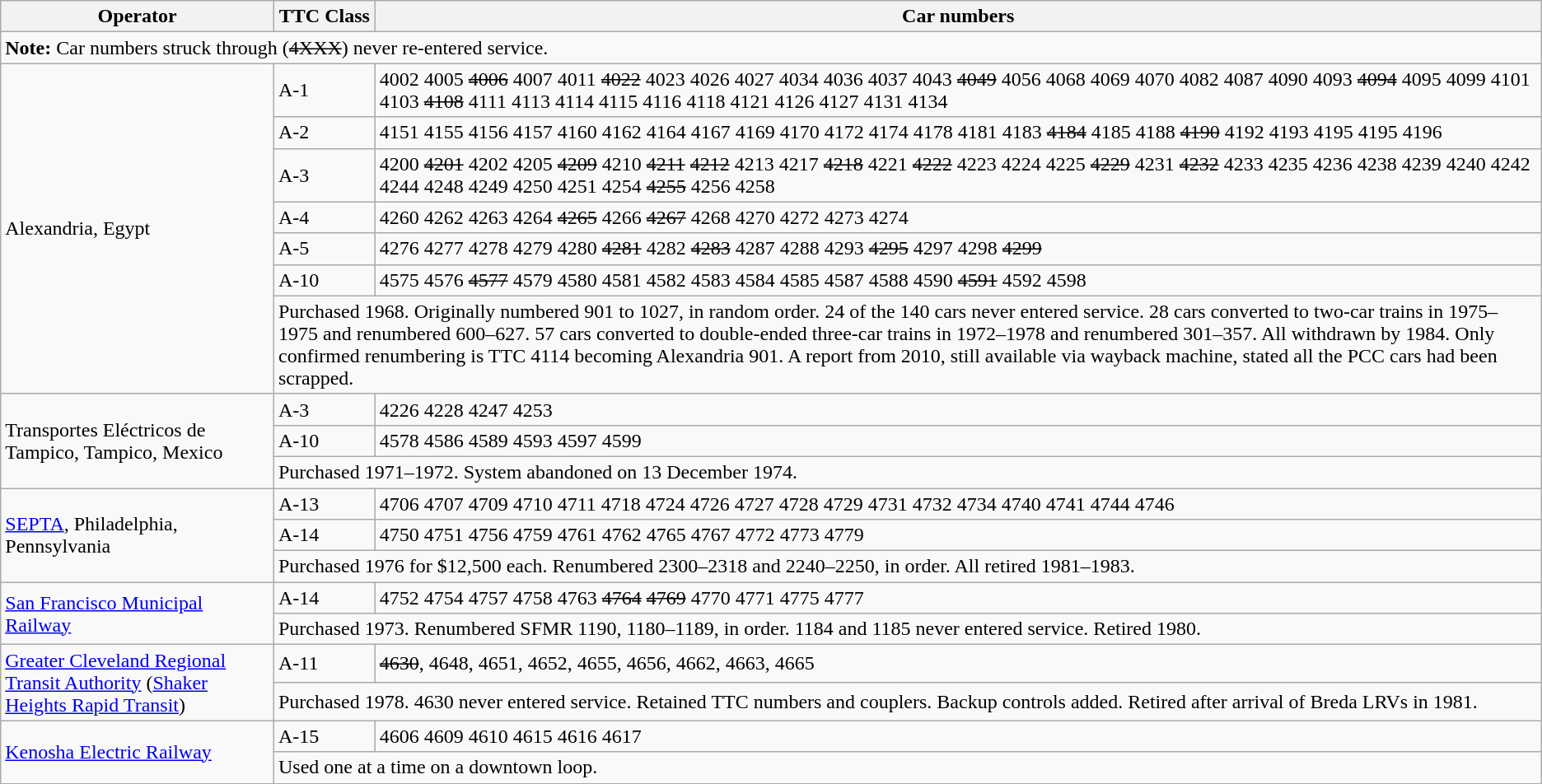<table class="wikitable">
<tr>
<th>Operator</th>
<th>TTC Class</th>
<th>Car numbers</th>
</tr>
<tr>
<td colspan=3><strong>Note:</strong> Car numbers struck through (<s>4XXX</s>) never re-entered service.</td>
</tr>
<tr>
<td rowspan=7>Alexandria, Egypt</td>
<td>A-1</td>
<td>4002 4005 <s>4006</s> 4007 4011 <s>4022</s> 4023 4026 4027 4034 4036 4037 4043 <s>4049</s> 4056 4068 4069 4070 4082 4087 4090 4093 <s>4094</s> 4095 4099 4101 4103 <s>4108</s> 4111 4113 4114 4115 4116 4118 4121 4126 4127 4131 4134</td>
</tr>
<tr>
<td>A-2</td>
<td>4151 4155 4156 4157 4160 4162 4164 4167 4169 4170 4172 4174 4178 4181 4183 <s>4184</s> 4185 4188 <s>4190</s> 4192 4193 4195 4195 4196</td>
</tr>
<tr>
<td>A-3</td>
<td>4200 <s>4201</s> 4202 4205 <s>4209</s> 4210 <s>4211</s> <s>4212</s> 4213 4217 <s>4218</s> 4221 <s>4222</s> 4223 4224 4225 <s>4229</s> 4231 <s>4232</s> 4233 4235 4236 4238 4239 4240 4242 4244 4248 4249 4250 4251 4254 <s>4255</s> 4256 4258</td>
</tr>
<tr>
<td>A-4</td>
<td>4260 4262 4263 4264 <s>4265</s> 4266 <s>4267</s> 4268 4270 4272 4273 4274</td>
</tr>
<tr>
<td>A-5</td>
<td>4276 4277 4278 4279 4280 <s>4281</s> 4282 <s>4283</s> 4287 4288 4293 <s>4295</s> 4297 4298 <s>4299</s></td>
</tr>
<tr>
<td>A-10</td>
<td>4575 4576 <s>4577</s> 4579 4580 4581 4582 4583 4584 4585 4587 4588 4590 <s>4591</s> 4592 4598</td>
</tr>
<tr>
<td colspan=2>Purchased 1968. Originally numbered 901 to 1027, in random order. 24 of the 140 cars never entered service. 28 cars converted to two-car trains in 1975–1975 and renumbered 600–627. 57 cars converted to double-ended three-car trains in 1972–1978 and renumbered 301–357. All  withdrawn by 1984. Only confirmed renumbering is TTC 4114 becoming Alexandria 901. A report from 2010, still available via wayback machine, stated all the PCC cars had been scrapped.</td>
</tr>
<tr>
<td rowspan=3>Transportes Eléctricos de Tampico, Tampico, Mexico</td>
<td>A-3</td>
<td>4226 4228 4247 4253</td>
</tr>
<tr>
<td>A-10</td>
<td>4578 4586 4589 4593 4597 4599</td>
</tr>
<tr>
<td colspan=2>Purchased 1971–1972. System abandoned on 13 December 1974.</td>
</tr>
<tr>
<td rowspan=3><a href='#'>SEPTA</a>, Philadelphia, Pennsylvania</td>
<td>A-13</td>
<td>4706 4707 4709 4710 4711 4718 4724 4726 4727 4728 4729 4731 4732 4734 4740 4741 4744 4746</td>
</tr>
<tr>
<td>A-14</td>
<td>4750 4751 4756 4759 4761 4762 4765 4767 4772 4773 4779</td>
</tr>
<tr>
<td colspan=2>Purchased 1976 for $12,500 each. Renumbered 2300–2318 and 2240–2250, in order. All retired 1981–1983.</td>
</tr>
<tr>
<td rowspan=2><a href='#'>San Francisco Municipal Railway</a></td>
<td>A-14</td>
<td>4752 4754 4757 4758 4763 <s>4764</s> <s>4769</s> 4770 4771 4775 4777</td>
</tr>
<tr>
<td colspan=2>Purchased 1973. Renumbered SFMR 1190, 1180–1189, in order. 1184 and 1185 never entered service. Retired 1980.</td>
</tr>
<tr>
<td rowspan=2><a href='#'>Greater Cleveland Regional Transit Authority</a> (<a href='#'>Shaker Heights Rapid Transit</a>)</td>
<td>A-11</td>
<td><s>4630</s>, 4648, 4651, 4652, 4655, 4656, 4662, 4663, 4665</td>
</tr>
<tr>
<td colspan=2>Purchased 1978. 4630 never entered service. Retained TTC numbers and couplers. Backup controls added. Retired after arrival of Breda LRVs in 1981.</td>
</tr>
<tr>
<td rowspan=2><a href='#'>Kenosha Electric Railway</a></td>
<td>A-15</td>
<td>4606 4609 4610 4615 4616 4617</td>
</tr>
<tr>
<td colspan=2>Used one at a time on a  downtown loop.</td>
</tr>
<tr>
</tr>
</table>
